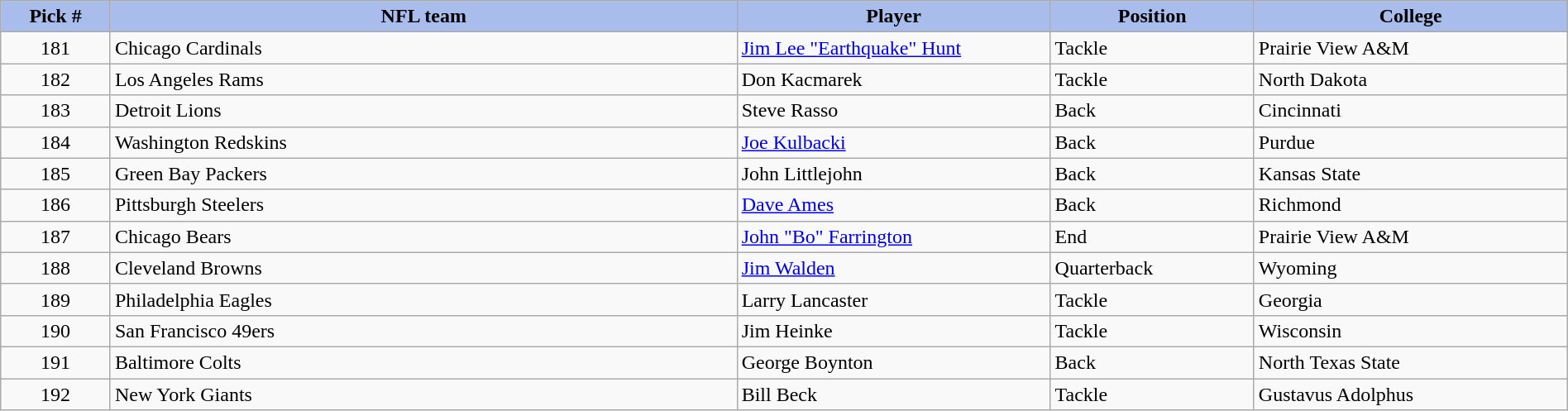<table class="wikitable sortable sortable" style="width: 100%">
<tr>
<th style="background:#A8BDEC;" width=7%>Pick #</th>
<th width=40% style="background:#A8BDEC;">NFL team</th>
<th width=20% style="background:#A8BDEC;">Player</th>
<th width=13% style="background:#A8BDEC;">Position</th>
<th style="background:#A8BDEC;">College</th>
</tr>
<tr>
<td align=center>181</td>
<td>Chicago Cardinals</td>
<td><a href='#'>Jim Lee "Earthquake" Hunt</a></td>
<td>Tackle</td>
<td>Prairie View A&M</td>
</tr>
<tr>
<td align=center>182</td>
<td>Los Angeles Rams</td>
<td>Don Kacmarek</td>
<td>Tackle</td>
<td>North Dakota</td>
</tr>
<tr>
<td align=center>183</td>
<td>Detroit Lions</td>
<td>Steve Rasso</td>
<td>Back</td>
<td>Cincinnati</td>
</tr>
<tr>
<td align=center>184</td>
<td>Washington Redskins</td>
<td><a href='#'>Joe Kulbacki</a></td>
<td>Back</td>
<td>Purdue</td>
</tr>
<tr>
<td align=center>185</td>
<td>Green Bay Packers</td>
<td>John Littlejohn</td>
<td>Back</td>
<td>Kansas State</td>
</tr>
<tr>
<td align=center>186</td>
<td>Pittsburgh Steelers</td>
<td><a href='#'>Dave Ames</a></td>
<td>Back</td>
<td>Richmond</td>
</tr>
<tr>
<td align=center>187</td>
<td>Chicago Bears</td>
<td><a href='#'>John "Bo" Farrington</a></td>
<td>End</td>
<td>Prairie View A&M</td>
</tr>
<tr>
<td align=center>188</td>
<td>Cleveland Browns</td>
<td><a href='#'>Jim Walden</a></td>
<td>Quarterback</td>
<td>Wyoming</td>
</tr>
<tr>
<td align=center>189</td>
<td>Philadelphia Eagles</td>
<td>Larry Lancaster</td>
<td>Tackle</td>
<td>Georgia</td>
</tr>
<tr>
<td align=center>190</td>
<td>San Francisco 49ers</td>
<td>Jim Heinke</td>
<td>Tackle</td>
<td>Wisconsin</td>
</tr>
<tr>
<td align=center>191</td>
<td>Baltimore Colts</td>
<td>George Boynton</td>
<td>Back</td>
<td>North Texas State</td>
</tr>
<tr>
<td align=center>192</td>
<td>New York Giants</td>
<td>Bill Beck</td>
<td>Tackle</td>
<td>Gustavus Adolphus</td>
</tr>
</table>
